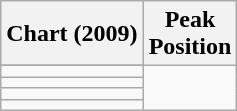<table class="wikitable sortable">
<tr>
<th align="left">Chart (2009)</th>
<th align="center">Peak<br>Position</th>
</tr>
<tr>
</tr>
<tr>
<td></td>
</tr>
<tr>
<td></td>
</tr>
<tr>
<td></td>
</tr>
<tr>
<td></td>
</tr>
</table>
